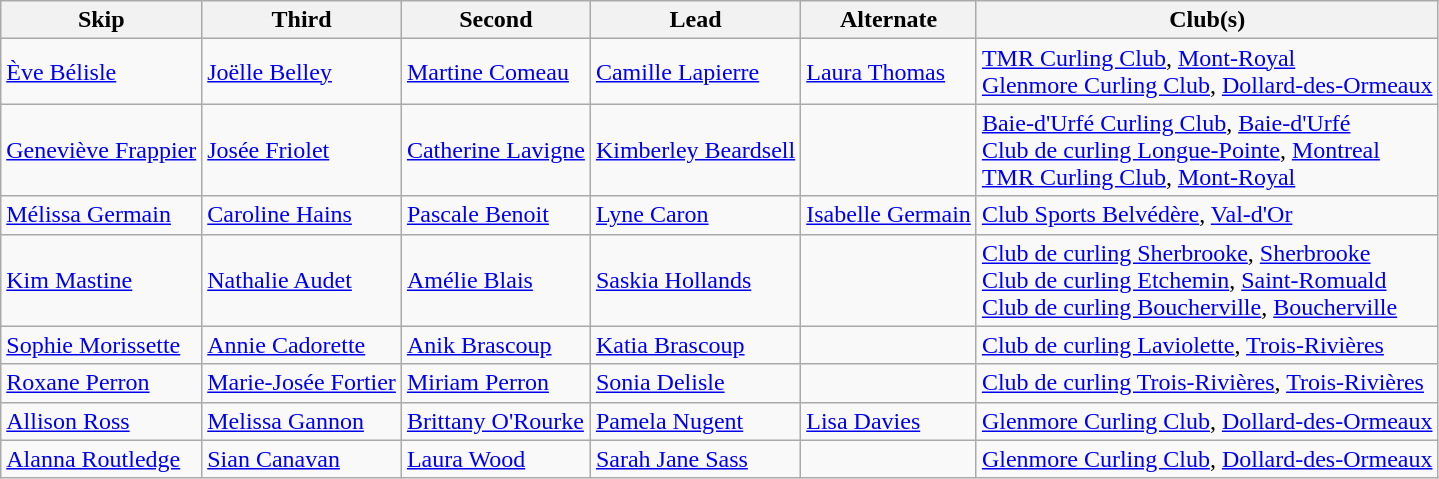<table class="wikitable">
<tr>
<th>Skip</th>
<th>Third</th>
<th>Second</th>
<th>Lead</th>
<th>Alternate</th>
<th>Club(s)</th>
</tr>
<tr>
<td><a href='#'>Ève Bélisle</a></td>
<td><a href='#'>Joëlle Belley</a></td>
<td><a href='#'>Martine Comeau</a></td>
<td><a href='#'>Camille Lapierre</a></td>
<td><a href='#'>Laura Thomas</a></td>
<td><a href='#'>TMR Curling Club</a>, <a href='#'>Mont-Royal</a> <br> <a href='#'>Glenmore Curling Club</a>, <a href='#'>Dollard-des-Ormeaux</a></td>
</tr>
<tr>
<td><a href='#'>Geneviève Frappier</a></td>
<td><a href='#'>Josée Friolet</a></td>
<td><a href='#'>Catherine Lavigne</a></td>
<td><a href='#'>Kimberley Beardsell</a></td>
<td></td>
<td><a href='#'>Baie-d'Urfé Curling Club</a>, <a href='#'>Baie-d'Urfé</a> <br> <a href='#'>Club de curling Longue-Pointe</a>, <a href='#'>Montreal</a> <br> <a href='#'>TMR Curling Club</a>, <a href='#'>Mont-Royal</a></td>
</tr>
<tr>
<td><a href='#'>Mélissa Germain</a></td>
<td><a href='#'>Caroline Hains</a></td>
<td><a href='#'>Pascale Benoit</a></td>
<td><a href='#'>Lyne Caron</a></td>
<td><a href='#'>Isabelle Germain</a></td>
<td><a href='#'>Club Sports Belvédère</a>, <a href='#'>Val-d'Or</a></td>
</tr>
<tr>
<td><a href='#'>Kim Mastine</a></td>
<td><a href='#'>Nathalie Audet</a></td>
<td><a href='#'>Amélie Blais</a></td>
<td><a href='#'>Saskia Hollands</a></td>
<td></td>
<td><a href='#'>Club de curling Sherbrooke</a>, <a href='#'>Sherbrooke</a> <br> <a href='#'>Club de curling Etchemin</a>, <a href='#'>Saint-Romuald</a> <br> <a href='#'>Club de curling Boucherville</a>, <a href='#'>Boucherville</a></td>
</tr>
<tr>
<td><a href='#'>Sophie Morissette</a></td>
<td><a href='#'>Annie Cadorette</a></td>
<td><a href='#'>Anik Brascoup</a></td>
<td><a href='#'>Katia Brascoup</a></td>
<td></td>
<td><a href='#'>Club de curling Laviolette</a>, <a href='#'>Trois-Rivières</a></td>
</tr>
<tr>
<td><a href='#'>Roxane Perron</a></td>
<td><a href='#'>Marie-Josée Fortier</a></td>
<td><a href='#'>Miriam Perron</a></td>
<td><a href='#'>Sonia Delisle</a></td>
<td></td>
<td><a href='#'>Club de curling Trois-Rivières</a>, <a href='#'>Trois-Rivières</a></td>
</tr>
<tr>
<td><a href='#'>Allison Ross</a></td>
<td><a href='#'>Melissa Gannon</a></td>
<td><a href='#'>Brittany O'Rourke</a></td>
<td><a href='#'>Pamela Nugent</a></td>
<td><a href='#'>Lisa Davies</a></td>
<td><a href='#'>Glenmore Curling Club</a>, <a href='#'>Dollard-des-Ormeaux</a></td>
</tr>
<tr>
<td><a href='#'>Alanna Routledge</a></td>
<td><a href='#'>Sian Canavan</a></td>
<td><a href='#'>Laura Wood</a></td>
<td><a href='#'>Sarah Jane Sass</a></td>
<td></td>
<td><a href='#'>Glenmore Curling Club</a>, <a href='#'>Dollard-des-Ormeaux</a></td>
</tr>
</table>
